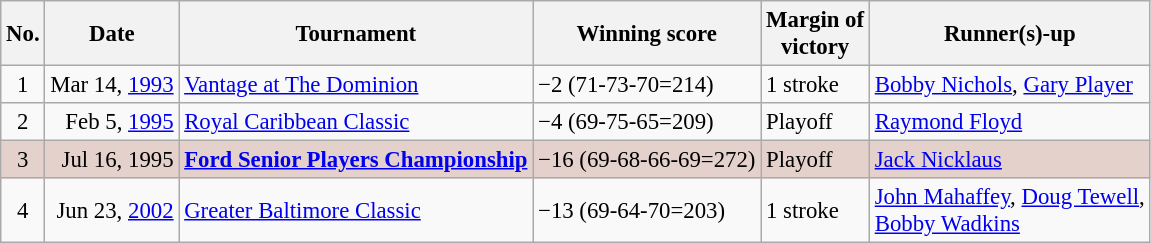<table class="wikitable" style="font-size:95%;">
<tr>
<th>No.</th>
<th>Date</th>
<th>Tournament</th>
<th>Winning score</th>
<th>Margin of<br>victory</th>
<th>Runner(s)-up</th>
</tr>
<tr>
<td align=center>1</td>
<td align=right>Mar 14, <a href='#'>1993</a></td>
<td><a href='#'>Vantage at The Dominion</a></td>
<td>−2 (71-73-70=214)</td>
<td>1 stroke</td>
<td> <a href='#'>Bobby Nichols</a>,  <a href='#'>Gary Player</a></td>
</tr>
<tr>
<td align=center>2</td>
<td align=right>Feb 5, <a href='#'>1995</a></td>
<td><a href='#'>Royal Caribbean Classic</a></td>
<td>−4 (69-75-65=209)</td>
<td>Playoff</td>
<td> <a href='#'>Raymond Floyd</a></td>
</tr>
<tr style="background:#e5d1cb;">
<td align=center>3</td>
<td align=right>Jul 16, 1995</td>
<td><strong><a href='#'>Ford Senior Players Championship</a></strong></td>
<td>−16 (69-68-66-69=272)</td>
<td>Playoff</td>
<td> <a href='#'>Jack Nicklaus</a></td>
</tr>
<tr>
<td align=center>4</td>
<td align=right>Jun 23, <a href='#'>2002</a></td>
<td><a href='#'>Greater Baltimore Classic</a></td>
<td>−13 (69-64-70=203)</td>
<td>1 stroke</td>
<td> <a href='#'>John Mahaffey</a>,  <a href='#'>Doug Tewell</a>,<br> <a href='#'>Bobby Wadkins</a></td>
</tr>
</table>
